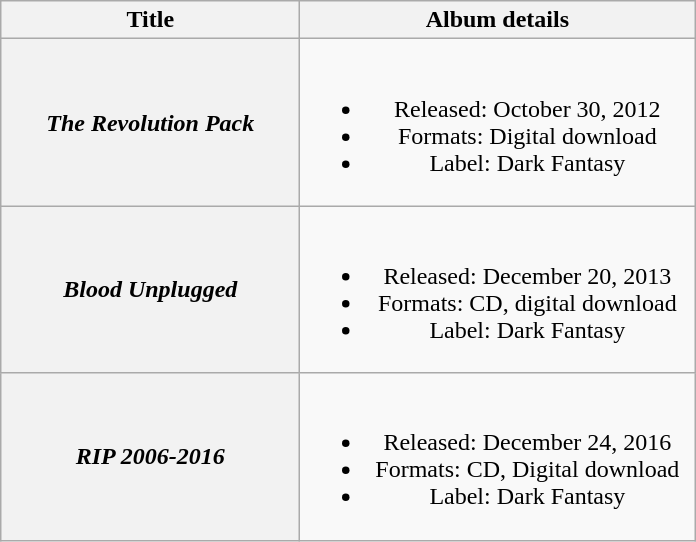<table class="wikitable plainrowheaders" style="text-align:center;">
<tr>
<th scope="col" style="width:12em;">Title</th>
<th scope="col" style="width:16em;">Album details</th>
</tr>
<tr>
<th scope="row"><em>The Revolution Pack</em></th>
<td><br><ul><li>Released: October 30, 2012</li><li>Formats: Digital download</li><li>Label: Dark Fantasy</li></ul></td>
</tr>
<tr>
<th scope="row"><em>Blood Unplugged</em></th>
<td><br><ul><li>Released: December 20, 2013</li><li>Formats: CD, digital download</li><li>Label: Dark Fantasy</li></ul></td>
</tr>
<tr>
<th scope="row"><em>RIP 2006-2016</em></th>
<td><br><ul><li>Released: December 24, 2016</li><li>Formats: CD, Digital download</li><li>Label: Dark Fantasy</li></ul></td>
</tr>
</table>
